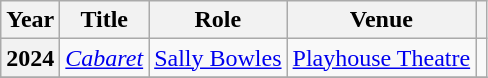<table class="wikitable plainrowheaders sortable">
<tr>
<th scope="col">Year</th>
<th scope="col">Title</th>
<th scope="col" class="unsortable">Role</th>
<th scope="col" class="unsortable">Venue</th>
<th scope="col" class="unsortable"></th>
</tr>
<tr>
<th scope="row">2024</th>
<td data-sort-value="Pigment Of Your Imagination, A"><em><a href='#'>Cabaret</a></em></td>
<td><a href='#'>Sally Bowles</a></td>
<td><a href='#'>Playhouse Theatre</a></td>
<td style="text-align:center"></td>
</tr>
<tr>
</tr>
</table>
